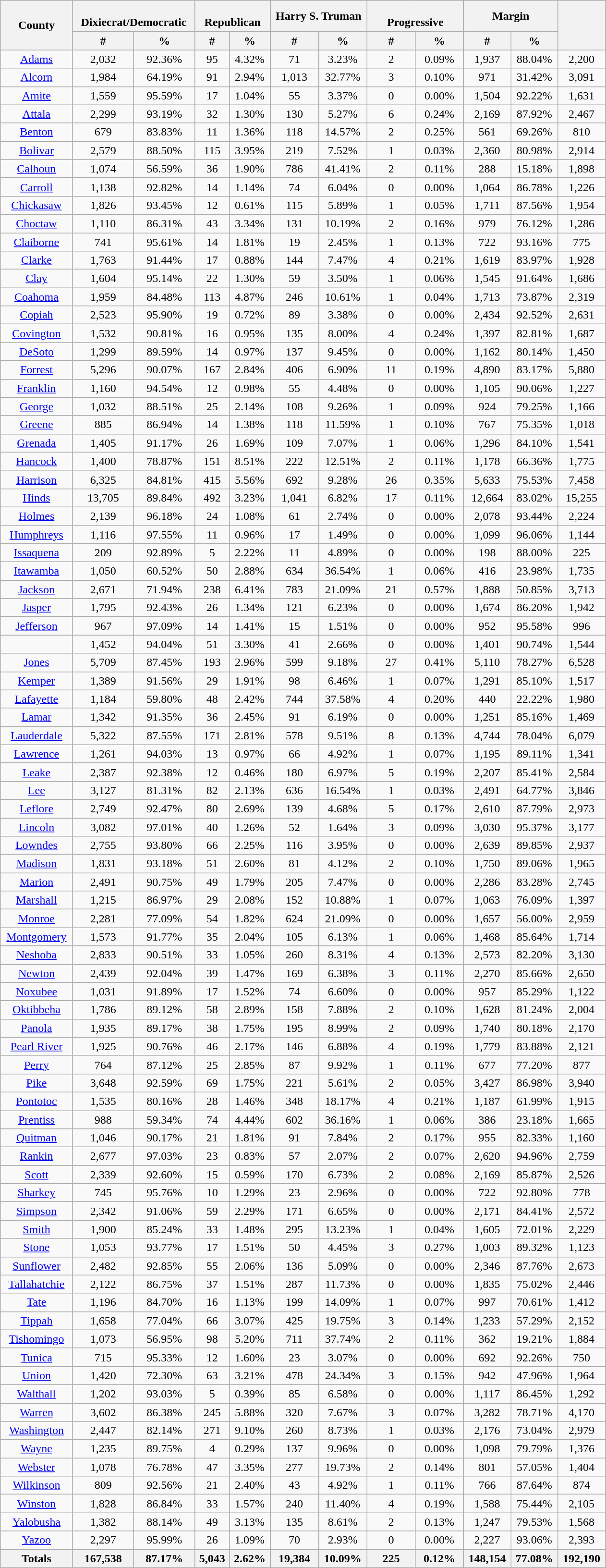<table class="wikitable sortable mw-collapsible mw-collapsed">
<tr>
<th rowspan="2">County</th>
<th colspan="2"><br>Dixiecrat/Democratic</th>
<th colspan="2"><br>Republican</th>
<th colspan="2">Harry S. Truman<br></th>
<th colspan="2"><br>Progressive</th>
<th colspan="2">Margin</th>
<th rowspan="2" data-sort-type="number"></th>
</tr>
<tr bgcolor="lightgrey">
<th data-sort-type="number">#</th>
<th data-sort-type="number">%</th>
<th data-sort-type="number">#</th>
<th data-sort-type="number">%</th>
<th width="8%" data-sort-type="number">#</th>
<th width="8%" data-sort-type="number">%</th>
<th width="8%" data-sort-type="number">#</th>
<th width="8%" data-sort-type="number">%</th>
<th data-sort-type="number">#</th>
<th data-sort-type="number">%</th>
</tr>
<tr style="text-align:center;">
<td><a href='#'>Adams</a></td>
<td>2,032</td>
<td>92.36%</td>
<td>95</td>
<td>4.32%</td>
<td>71</td>
<td>3.23%</td>
<td>2</td>
<td>0.09%</td>
<td>1,937</td>
<td>88.04%</td>
<td>2,200</td>
</tr>
<tr style="text-align:center;">
<td><a href='#'>Alcorn</a></td>
<td>1,984</td>
<td>64.19%</td>
<td>91</td>
<td>2.94%</td>
<td>1,013</td>
<td>32.77%</td>
<td>3</td>
<td>0.10%</td>
<td>971</td>
<td>31.42%</td>
<td>3,091</td>
</tr>
<tr style="text-align:center;">
<td><a href='#'>Amite</a></td>
<td>1,559</td>
<td>95.59%</td>
<td>17</td>
<td>1.04%</td>
<td>55</td>
<td>3.37%</td>
<td>0</td>
<td>0.00%</td>
<td>1,504</td>
<td>92.22%</td>
<td>1,631</td>
</tr>
<tr style="text-align:center;">
<td><a href='#'>Attala</a></td>
<td>2,299</td>
<td>93.19%</td>
<td>32</td>
<td>1.30%</td>
<td>130</td>
<td>5.27%</td>
<td>6</td>
<td>0.24%</td>
<td>2,169</td>
<td>87.92%</td>
<td>2,467</td>
</tr>
<tr style="text-align:center;">
<td><a href='#'>Benton</a></td>
<td>679</td>
<td>83.83%</td>
<td>11</td>
<td>1.36%</td>
<td>118</td>
<td>14.57%</td>
<td>2</td>
<td>0.25%</td>
<td>561</td>
<td>69.26%</td>
<td>810</td>
</tr>
<tr style="text-align:center;">
<td><a href='#'>Bolivar</a></td>
<td>2,579</td>
<td>88.50%</td>
<td>115</td>
<td>3.95%</td>
<td>219</td>
<td>7.52%</td>
<td>1</td>
<td>0.03%</td>
<td>2,360</td>
<td>80.98%</td>
<td>2,914</td>
</tr>
<tr style="text-align:center;">
<td><a href='#'>Calhoun</a></td>
<td>1,074</td>
<td>56.59%</td>
<td>36</td>
<td>1.90%</td>
<td>786</td>
<td>41.41%</td>
<td>2</td>
<td>0.11%</td>
<td>288</td>
<td>15.18%</td>
<td>1,898</td>
</tr>
<tr style="text-align:center;">
<td><a href='#'>Carroll</a></td>
<td>1,138</td>
<td>92.82%</td>
<td>14</td>
<td>1.14%</td>
<td>74</td>
<td>6.04%</td>
<td>0</td>
<td>0.00%</td>
<td>1,064</td>
<td>86.78%</td>
<td>1,226</td>
</tr>
<tr style="text-align:center;">
<td><a href='#'>Chickasaw</a></td>
<td>1,826</td>
<td>93.45%</td>
<td>12</td>
<td>0.61%</td>
<td>115</td>
<td>5.89%</td>
<td>1</td>
<td>0.05%</td>
<td>1,711</td>
<td>87.56%</td>
<td>1,954</td>
</tr>
<tr style="text-align:center;">
<td><a href='#'>Choctaw</a></td>
<td>1,110</td>
<td>86.31%</td>
<td>43</td>
<td>3.34%</td>
<td>131</td>
<td>10.19%</td>
<td>2</td>
<td>0.16%</td>
<td>979</td>
<td>76.12%</td>
<td>1,286</td>
</tr>
<tr style="text-align:center;">
<td><a href='#'>Claiborne</a></td>
<td>741</td>
<td>95.61%</td>
<td>14</td>
<td>1.81%</td>
<td>19</td>
<td>2.45%</td>
<td>1</td>
<td>0.13%</td>
<td>722</td>
<td>93.16%</td>
<td>775</td>
</tr>
<tr style="text-align:center;">
<td><a href='#'>Clarke</a></td>
<td>1,763</td>
<td>91.44%</td>
<td>17</td>
<td>0.88%</td>
<td>144</td>
<td>7.47%</td>
<td>4</td>
<td>0.21%</td>
<td>1,619</td>
<td>83.97%</td>
<td>1,928</td>
</tr>
<tr style="text-align:center;">
<td><a href='#'>Clay</a></td>
<td>1,604</td>
<td>95.14%</td>
<td>22</td>
<td>1.30%</td>
<td>59</td>
<td>3.50%</td>
<td>1</td>
<td>0.06%</td>
<td>1,545</td>
<td>91.64%</td>
<td>1,686</td>
</tr>
<tr style="text-align:center;">
<td><a href='#'>Coahoma</a></td>
<td>1,959</td>
<td>84.48%</td>
<td>113</td>
<td>4.87%</td>
<td>246</td>
<td>10.61%</td>
<td>1</td>
<td>0.04%</td>
<td>1,713</td>
<td>73.87%</td>
<td>2,319</td>
</tr>
<tr style="text-align:center;">
<td><a href='#'>Copiah</a></td>
<td>2,523</td>
<td>95.90%</td>
<td>19</td>
<td>0.72%</td>
<td>89</td>
<td>3.38%</td>
<td>0</td>
<td>0.00%</td>
<td>2,434</td>
<td>92.52%</td>
<td>2,631</td>
</tr>
<tr style="text-align:center;">
<td><a href='#'>Covington</a></td>
<td>1,532</td>
<td>90.81%</td>
<td>16</td>
<td>0.95%</td>
<td>135</td>
<td>8.00%</td>
<td>4</td>
<td>0.24%</td>
<td>1,397</td>
<td>82.81%</td>
<td>1,687</td>
</tr>
<tr style="text-align:center;">
<td><a href='#'>DeSoto</a></td>
<td>1,299</td>
<td>89.59%</td>
<td>14</td>
<td>0.97%</td>
<td>137</td>
<td>9.45%</td>
<td>0</td>
<td>0.00%</td>
<td>1,162</td>
<td>80.14%</td>
<td>1,450</td>
</tr>
<tr style="text-align:center;">
<td><a href='#'>Forrest</a></td>
<td>5,296</td>
<td>90.07%</td>
<td>167</td>
<td>2.84%</td>
<td>406</td>
<td>6.90%</td>
<td>11</td>
<td>0.19%</td>
<td>4,890</td>
<td>83.17%</td>
<td>5,880</td>
</tr>
<tr style="text-align:center;">
<td><a href='#'>Franklin</a></td>
<td>1,160</td>
<td>94.54%</td>
<td>12</td>
<td>0.98%</td>
<td>55</td>
<td>4.48%</td>
<td>0</td>
<td>0.00%</td>
<td>1,105</td>
<td>90.06%</td>
<td>1,227</td>
</tr>
<tr style="text-align:center;">
<td><a href='#'>George</a></td>
<td>1,032</td>
<td>88.51%</td>
<td>25</td>
<td>2.14%</td>
<td>108</td>
<td>9.26%</td>
<td>1</td>
<td>0.09%</td>
<td>924</td>
<td>79.25%</td>
<td>1,166</td>
</tr>
<tr style="text-align:center;">
<td><a href='#'>Greene</a></td>
<td>885</td>
<td>86.94%</td>
<td>14</td>
<td>1.38%</td>
<td>118</td>
<td>11.59%</td>
<td>1</td>
<td>0.10%</td>
<td>767</td>
<td>75.35%</td>
<td>1,018</td>
</tr>
<tr style="text-align:center;">
<td><a href='#'>Grenada</a></td>
<td>1,405</td>
<td>91.17%</td>
<td>26</td>
<td>1.69%</td>
<td>109</td>
<td>7.07%</td>
<td>1</td>
<td>0.06%</td>
<td>1,296</td>
<td>84.10%</td>
<td>1,541</td>
</tr>
<tr style="text-align:center;">
<td><a href='#'>Hancock</a></td>
<td>1,400</td>
<td>78.87%</td>
<td>151</td>
<td>8.51%</td>
<td>222</td>
<td>12.51%</td>
<td>2</td>
<td>0.11%</td>
<td>1,178</td>
<td>66.36%</td>
<td>1,775</td>
</tr>
<tr style="text-align:center;">
<td><a href='#'>Harrison</a></td>
<td>6,325</td>
<td>84.81%</td>
<td>415</td>
<td>5.56%</td>
<td>692</td>
<td>9.28%</td>
<td>26</td>
<td>0.35%</td>
<td>5,633</td>
<td>75.53%</td>
<td>7,458</td>
</tr>
<tr style="text-align:center;">
<td><a href='#'>Hinds</a></td>
<td>13,705</td>
<td>89.84%</td>
<td>492</td>
<td>3.23%</td>
<td>1,041</td>
<td>6.82%</td>
<td>17</td>
<td>0.11%</td>
<td>12,664</td>
<td>83.02%</td>
<td>15,255</td>
</tr>
<tr style="text-align:center;">
<td><a href='#'>Holmes</a></td>
<td>2,139</td>
<td>96.18%</td>
<td>24</td>
<td>1.08%</td>
<td>61</td>
<td>2.74%</td>
<td>0</td>
<td>0.00%</td>
<td>2,078</td>
<td>93.44%</td>
<td>2,224</td>
</tr>
<tr style="text-align:center;">
<td><a href='#'>Humphreys</a></td>
<td>1,116</td>
<td>97.55%</td>
<td>11</td>
<td>0.96%</td>
<td>17</td>
<td>1.49%</td>
<td>0</td>
<td>0.00%</td>
<td>1,099</td>
<td>96.06%</td>
<td>1,144</td>
</tr>
<tr style="text-align:center;">
<td><a href='#'>Issaquena</a></td>
<td>209</td>
<td>92.89%</td>
<td>5</td>
<td>2.22%</td>
<td>11</td>
<td>4.89%</td>
<td>0</td>
<td>0.00%</td>
<td>198</td>
<td>88.00%</td>
<td>225</td>
</tr>
<tr style="text-align:center;">
<td><a href='#'>Itawamba</a></td>
<td>1,050</td>
<td>60.52%</td>
<td>50</td>
<td>2.88%</td>
<td>634</td>
<td>36.54%</td>
<td>1</td>
<td>0.06%</td>
<td>416</td>
<td>23.98%</td>
<td>1,735</td>
</tr>
<tr style="text-align:center;">
<td><a href='#'>Jackson</a></td>
<td>2,671</td>
<td>71.94%</td>
<td>238</td>
<td>6.41%</td>
<td>783</td>
<td>21.09%</td>
<td>21</td>
<td>0.57%</td>
<td>1,888</td>
<td>50.85%</td>
<td>3,713</td>
</tr>
<tr style="text-align:center;">
<td><a href='#'>Jasper</a></td>
<td>1,795</td>
<td>92.43%</td>
<td>26</td>
<td>1.34%</td>
<td>121</td>
<td>6.23%</td>
<td>0</td>
<td>0.00%</td>
<td>1,674</td>
<td>86.20%</td>
<td>1,942</td>
</tr>
<tr style="text-align:center;">
<td><a href='#'>Jefferson</a></td>
<td>967</td>
<td>97.09%</td>
<td>14</td>
<td>1.41%</td>
<td>15</td>
<td>1.51%</td>
<td>0</td>
<td>0.00%</td>
<td>952</td>
<td>95.58%</td>
<td>996</td>
</tr>
<tr style="text-align:center;">
<td></td>
<td>1,452</td>
<td>94.04%</td>
<td>51</td>
<td>3.30%</td>
<td>41</td>
<td>2.66%</td>
<td>0</td>
<td>0.00%</td>
<td>1,401</td>
<td>90.74%</td>
<td>1,544</td>
</tr>
<tr style="text-align:center;">
<td><a href='#'>Jones</a></td>
<td>5,709</td>
<td>87.45%</td>
<td>193</td>
<td>2.96%</td>
<td>599</td>
<td>9.18%</td>
<td>27</td>
<td>0.41%</td>
<td>5,110</td>
<td>78.27%</td>
<td>6,528</td>
</tr>
<tr style="text-align:center;">
<td><a href='#'>Kemper</a></td>
<td>1,389</td>
<td>91.56%</td>
<td>29</td>
<td>1.91%</td>
<td>98</td>
<td>6.46%</td>
<td>1</td>
<td>0.07%</td>
<td>1,291</td>
<td>85.10%</td>
<td>1,517</td>
</tr>
<tr style="text-align:center;">
<td><a href='#'>Lafayette</a></td>
<td>1,184</td>
<td>59.80%</td>
<td>48</td>
<td>2.42%</td>
<td>744</td>
<td>37.58%</td>
<td>4</td>
<td>0.20%</td>
<td>440</td>
<td>22.22%</td>
<td>1,980</td>
</tr>
<tr style="text-align:center;">
<td><a href='#'>Lamar</a></td>
<td>1,342</td>
<td>91.35%</td>
<td>36</td>
<td>2.45%</td>
<td>91</td>
<td>6.19%</td>
<td>0</td>
<td>0.00%</td>
<td>1,251</td>
<td>85.16%</td>
<td>1,469</td>
</tr>
<tr style="text-align:center;">
<td><a href='#'>Lauderdale</a></td>
<td>5,322</td>
<td>87.55%</td>
<td>171</td>
<td>2.81%</td>
<td>578</td>
<td>9.51%</td>
<td>8</td>
<td>0.13%</td>
<td>4,744</td>
<td>78.04%</td>
<td>6,079</td>
</tr>
<tr style="text-align:center;">
<td><a href='#'>Lawrence</a></td>
<td>1,261</td>
<td>94.03%</td>
<td>13</td>
<td>0.97%</td>
<td>66</td>
<td>4.92%</td>
<td>1</td>
<td>0.07%</td>
<td>1,195</td>
<td>89.11%</td>
<td>1,341</td>
</tr>
<tr style="text-align:center;">
<td><a href='#'>Leake</a></td>
<td>2,387</td>
<td>92.38%</td>
<td>12</td>
<td>0.46%</td>
<td>180</td>
<td>6.97%</td>
<td>5</td>
<td>0.19%</td>
<td>2,207</td>
<td>85.41%</td>
<td>2,584</td>
</tr>
<tr style="text-align:center;">
<td><a href='#'>Lee</a></td>
<td>3,127</td>
<td>81.31%</td>
<td>82</td>
<td>2.13%</td>
<td>636</td>
<td>16.54%</td>
<td>1</td>
<td>0.03%</td>
<td>2,491</td>
<td>64.77%</td>
<td>3,846</td>
</tr>
<tr style="text-align:center;">
<td><a href='#'>Leflore</a></td>
<td>2,749</td>
<td>92.47%</td>
<td>80</td>
<td>2.69%</td>
<td>139</td>
<td>4.68%</td>
<td>5</td>
<td>0.17%</td>
<td>2,610</td>
<td>87.79%</td>
<td>2,973</td>
</tr>
<tr style="text-align:center;">
<td><a href='#'>Lincoln</a></td>
<td>3,082</td>
<td>97.01%</td>
<td>40</td>
<td>1.26%</td>
<td>52</td>
<td>1.64%</td>
<td>3</td>
<td>0.09%</td>
<td>3,030</td>
<td>95.37%</td>
<td>3,177</td>
</tr>
<tr style="text-align:center;">
<td><a href='#'>Lowndes</a></td>
<td>2,755</td>
<td>93.80%</td>
<td>66</td>
<td>2.25%</td>
<td>116</td>
<td>3.95%</td>
<td>0</td>
<td>0.00%</td>
<td>2,639</td>
<td>89.85%</td>
<td>2,937</td>
</tr>
<tr style="text-align:center;">
<td><a href='#'>Madison</a></td>
<td>1,831</td>
<td>93.18%</td>
<td>51</td>
<td>2.60%</td>
<td>81</td>
<td>4.12%</td>
<td>2</td>
<td>0.10%</td>
<td>1,750</td>
<td>89.06%</td>
<td>1,965</td>
</tr>
<tr style="text-align:center;">
<td><a href='#'>Marion</a></td>
<td>2,491</td>
<td>90.75%</td>
<td>49</td>
<td>1.79%</td>
<td>205</td>
<td>7.47%</td>
<td>0</td>
<td>0.00%</td>
<td>2,286</td>
<td>83.28%</td>
<td>2,745</td>
</tr>
<tr style="text-align:center;">
<td><a href='#'>Marshall</a></td>
<td>1,215</td>
<td>86.97%</td>
<td>29</td>
<td>2.08%</td>
<td>152</td>
<td>10.88%</td>
<td>1</td>
<td>0.07%</td>
<td>1,063</td>
<td>76.09%</td>
<td>1,397</td>
</tr>
<tr style="text-align:center;">
<td><a href='#'>Monroe</a></td>
<td>2,281</td>
<td>77.09%</td>
<td>54</td>
<td>1.82%</td>
<td>624</td>
<td>21.09%</td>
<td>0</td>
<td>0.00%</td>
<td>1,657</td>
<td>56.00%</td>
<td>2,959</td>
</tr>
<tr style="text-align:center;">
<td><a href='#'>Montgomery</a></td>
<td>1,573</td>
<td>91.77%</td>
<td>35</td>
<td>2.04%</td>
<td>105</td>
<td>6.13%</td>
<td>1</td>
<td>0.06%</td>
<td>1,468</td>
<td>85.64%</td>
<td>1,714</td>
</tr>
<tr style="text-align:center;">
<td><a href='#'>Neshoba</a></td>
<td>2,833</td>
<td>90.51%</td>
<td>33</td>
<td>1.05%</td>
<td>260</td>
<td>8.31%</td>
<td>4</td>
<td>0.13%</td>
<td>2,573</td>
<td>82.20%</td>
<td>3,130</td>
</tr>
<tr style="text-align:center;">
<td><a href='#'>Newton</a></td>
<td>2,439</td>
<td>92.04%</td>
<td>39</td>
<td>1.47%</td>
<td>169</td>
<td>6.38%</td>
<td>3</td>
<td>0.11%</td>
<td>2,270</td>
<td>85.66%</td>
<td>2,650</td>
</tr>
<tr style="text-align:center;">
<td><a href='#'>Noxubee</a></td>
<td>1,031</td>
<td>91.89%</td>
<td>17</td>
<td>1.52%</td>
<td>74</td>
<td>6.60%</td>
<td>0</td>
<td>0.00%</td>
<td>957</td>
<td>85.29%</td>
<td>1,122</td>
</tr>
<tr style="text-align:center;">
<td><a href='#'>Oktibbeha</a></td>
<td>1,786</td>
<td>89.12%</td>
<td>58</td>
<td>2.89%</td>
<td>158</td>
<td>7.88%</td>
<td>2</td>
<td>0.10%</td>
<td>1,628</td>
<td>81.24%</td>
<td>2,004</td>
</tr>
<tr style="text-align:center;">
<td><a href='#'>Panola</a></td>
<td>1,935</td>
<td>89.17%</td>
<td>38</td>
<td>1.75%</td>
<td>195</td>
<td>8.99%</td>
<td>2</td>
<td>0.09%</td>
<td>1,740</td>
<td>80.18%</td>
<td>2,170</td>
</tr>
<tr style="text-align:center;">
<td><a href='#'>Pearl River</a></td>
<td>1,925</td>
<td>90.76%</td>
<td>46</td>
<td>2.17%</td>
<td>146</td>
<td>6.88%</td>
<td>4</td>
<td>0.19%</td>
<td>1,779</td>
<td>83.88%</td>
<td>2,121</td>
</tr>
<tr style="text-align:center;">
<td><a href='#'>Perry</a></td>
<td>764</td>
<td>87.12%</td>
<td>25</td>
<td>2.85%</td>
<td>87</td>
<td>9.92%</td>
<td>1</td>
<td>0.11%</td>
<td>677</td>
<td>77.20%</td>
<td>877</td>
</tr>
<tr style="text-align:center;">
<td><a href='#'>Pike</a></td>
<td>3,648</td>
<td>92.59%</td>
<td>69</td>
<td>1.75%</td>
<td>221</td>
<td>5.61%</td>
<td>2</td>
<td>0.05%</td>
<td>3,427</td>
<td>86.98%</td>
<td>3,940</td>
</tr>
<tr style="text-align:center;">
<td><a href='#'>Pontotoc</a></td>
<td>1,535</td>
<td>80.16%</td>
<td>28</td>
<td>1.46%</td>
<td>348</td>
<td>18.17%</td>
<td>4</td>
<td>0.21%</td>
<td>1,187</td>
<td>61.99%</td>
<td>1,915</td>
</tr>
<tr style="text-align:center;">
<td><a href='#'>Prentiss</a></td>
<td>988</td>
<td>59.34%</td>
<td>74</td>
<td>4.44%</td>
<td>602</td>
<td>36.16%</td>
<td>1</td>
<td>0.06%</td>
<td>386</td>
<td>23.18%</td>
<td>1,665</td>
</tr>
<tr style="text-align:center;">
<td><a href='#'>Quitman</a></td>
<td>1,046</td>
<td>90.17%</td>
<td>21</td>
<td>1.81%</td>
<td>91</td>
<td>7.84%</td>
<td>2</td>
<td>0.17%</td>
<td>955</td>
<td>82.33%</td>
<td>1,160</td>
</tr>
<tr style="text-align:center;">
<td><a href='#'>Rankin</a></td>
<td>2,677</td>
<td>97.03%</td>
<td>23</td>
<td>0.83%</td>
<td>57</td>
<td>2.07%</td>
<td>2</td>
<td>0.07%</td>
<td>2,620</td>
<td>94.96%</td>
<td>2,759</td>
</tr>
<tr style="text-align:center;">
<td><a href='#'>Scott</a></td>
<td>2,339</td>
<td>92.60%</td>
<td>15</td>
<td>0.59%</td>
<td>170</td>
<td>6.73%</td>
<td>2</td>
<td>0.08%</td>
<td>2,169</td>
<td>85.87%</td>
<td>2,526</td>
</tr>
<tr style="text-align:center;">
<td><a href='#'>Sharkey</a></td>
<td>745</td>
<td>95.76%</td>
<td>10</td>
<td>1.29%</td>
<td>23</td>
<td>2.96%</td>
<td>0</td>
<td>0.00%</td>
<td>722</td>
<td>92.80%</td>
<td>778</td>
</tr>
<tr style="text-align:center;">
<td><a href='#'>Simpson</a></td>
<td>2,342</td>
<td>91.06%</td>
<td>59</td>
<td>2.29%</td>
<td>171</td>
<td>6.65%</td>
<td>0</td>
<td>0.00%</td>
<td>2,171</td>
<td>84.41%</td>
<td>2,572</td>
</tr>
<tr style="text-align:center;">
<td><a href='#'>Smith</a></td>
<td>1,900</td>
<td>85.24%</td>
<td>33</td>
<td>1.48%</td>
<td>295</td>
<td>13.23%</td>
<td>1</td>
<td>0.04%</td>
<td>1,605</td>
<td>72.01%</td>
<td>2,229</td>
</tr>
<tr style="text-align:center;">
<td><a href='#'>Stone</a></td>
<td>1,053</td>
<td>93.77%</td>
<td>17</td>
<td>1.51%</td>
<td>50</td>
<td>4.45%</td>
<td>3</td>
<td>0.27%</td>
<td>1,003</td>
<td>89.32%</td>
<td>1,123</td>
</tr>
<tr style="text-align:center;">
<td><a href='#'>Sunflower</a></td>
<td>2,482</td>
<td>92.85%</td>
<td>55</td>
<td>2.06%</td>
<td>136</td>
<td>5.09%</td>
<td>0</td>
<td>0.00%</td>
<td>2,346</td>
<td>87.76%</td>
<td>2,673</td>
</tr>
<tr style="text-align:center;">
<td><a href='#'>Tallahatchie</a></td>
<td>2,122</td>
<td>86.75%</td>
<td>37</td>
<td>1.51%</td>
<td>287</td>
<td>11.73%</td>
<td>0</td>
<td>0.00%</td>
<td>1,835</td>
<td>75.02%</td>
<td>2,446</td>
</tr>
<tr style="text-align:center;">
<td><a href='#'>Tate</a></td>
<td>1,196</td>
<td>84.70%</td>
<td>16</td>
<td>1.13%</td>
<td>199</td>
<td>14.09%</td>
<td>1</td>
<td>0.07%</td>
<td>997</td>
<td>70.61%</td>
<td>1,412</td>
</tr>
<tr style="text-align:center;">
<td><a href='#'>Tippah</a></td>
<td>1,658</td>
<td>77.04%</td>
<td>66</td>
<td>3.07%</td>
<td>425</td>
<td>19.75%</td>
<td>3</td>
<td>0.14%</td>
<td>1,233</td>
<td>57.29%</td>
<td>2,152</td>
</tr>
<tr style="text-align:center;">
<td><a href='#'>Tishomingo</a></td>
<td>1,073</td>
<td>56.95%</td>
<td>98</td>
<td>5.20%</td>
<td>711</td>
<td>37.74%</td>
<td>2</td>
<td>0.11%</td>
<td>362</td>
<td>19.21%</td>
<td>1,884</td>
</tr>
<tr style="text-align:center;">
<td><a href='#'>Tunica</a></td>
<td>715</td>
<td>95.33%</td>
<td>12</td>
<td>1.60%</td>
<td>23</td>
<td>3.07%</td>
<td>0</td>
<td>0.00%</td>
<td>692</td>
<td>92.26%</td>
<td>750</td>
</tr>
<tr style="text-align:center;">
<td><a href='#'>Union</a></td>
<td>1,420</td>
<td>72.30%</td>
<td>63</td>
<td>3.21%</td>
<td>478</td>
<td>24.34%</td>
<td>3</td>
<td>0.15%</td>
<td>942</td>
<td>47.96%</td>
<td>1,964</td>
</tr>
<tr style="text-align:center;">
<td><a href='#'>Walthall</a></td>
<td>1,202</td>
<td>93.03%</td>
<td>5</td>
<td>0.39%</td>
<td>85</td>
<td>6.58%</td>
<td>0</td>
<td>0.00%</td>
<td>1,117</td>
<td>86.45%</td>
<td>1,292</td>
</tr>
<tr style="text-align:center;">
<td><a href='#'>Warren</a></td>
<td>3,602</td>
<td>86.38%</td>
<td>245</td>
<td>5.88%</td>
<td>320</td>
<td>7.67%</td>
<td>3</td>
<td>0.07%</td>
<td>3,282</td>
<td>78.71%</td>
<td>4,170</td>
</tr>
<tr style="text-align:center;">
<td><a href='#'>Washington</a></td>
<td>2,447</td>
<td>82.14%</td>
<td>271</td>
<td>9.10%</td>
<td>260</td>
<td>8.73%</td>
<td>1</td>
<td>0.03%</td>
<td>2,176</td>
<td>73.04%</td>
<td>2,979</td>
</tr>
<tr style="text-align:center;">
<td><a href='#'>Wayne</a></td>
<td>1,235</td>
<td>89.75%</td>
<td>4</td>
<td>0.29%</td>
<td>137</td>
<td>9.96%</td>
<td>0</td>
<td>0.00%</td>
<td>1,098</td>
<td>79.79%</td>
<td>1,376</td>
</tr>
<tr style="text-align:center;">
<td><a href='#'>Webster</a></td>
<td>1,078</td>
<td>76.78%</td>
<td>47</td>
<td>3.35%</td>
<td>277</td>
<td>19.73%</td>
<td>2</td>
<td>0.14%</td>
<td>801</td>
<td>57.05%</td>
<td>1,404</td>
</tr>
<tr style="text-align:center;">
<td><a href='#'>Wilkinson</a></td>
<td>809</td>
<td>92.56%</td>
<td>21</td>
<td>2.40%</td>
<td>43</td>
<td>4.92%</td>
<td>1</td>
<td>0.11%</td>
<td>766</td>
<td>87.64%</td>
<td>874</td>
</tr>
<tr style="text-align:center;">
<td><a href='#'>Winston</a></td>
<td>1,828</td>
<td>86.84%</td>
<td>33</td>
<td>1.57%</td>
<td>240</td>
<td>11.40%</td>
<td>4</td>
<td>0.19%</td>
<td>1,588</td>
<td>75.44%</td>
<td>2,105</td>
</tr>
<tr style="text-align:center;">
<td><a href='#'>Yalobusha</a></td>
<td>1,382</td>
<td>88.14%</td>
<td>49</td>
<td>3.13%</td>
<td>135</td>
<td>8.61%</td>
<td>2</td>
<td>0.13%</td>
<td>1,247</td>
<td>79.53%</td>
<td>1,568</td>
</tr>
<tr style="text-align:center;">
<td><a href='#'>Yazoo</a></td>
<td>2,297</td>
<td>95.99%</td>
<td>26</td>
<td>1.09%</td>
<td>70</td>
<td>2.93%</td>
<td>0</td>
<td>0.00%</td>
<td>2,227</td>
<td>93.06%</td>
<td>2,393</td>
</tr>
<tr>
<th>Totals</th>
<th>167,538</th>
<th>87.17%</th>
<th>5,043</th>
<th>2.62%</th>
<th>19,384</th>
<th>10.09%</th>
<th>225</th>
<th>0.12%</th>
<th>148,154</th>
<th>77.08%</th>
<th>192,190</th>
</tr>
</table>
